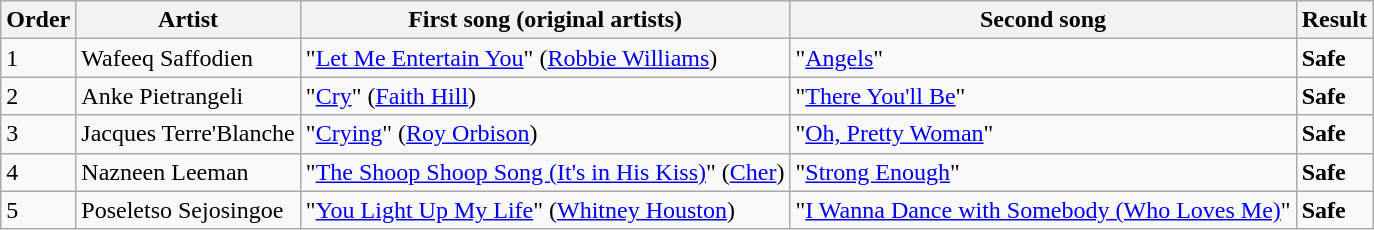<table class=wikitable>
<tr>
<th>Order</th>
<th>Artist</th>
<th>First song (original artists)</th>
<th>Second song</th>
<th>Result</th>
</tr>
<tr>
<td>1</td>
<td>Wafeeq Saffodien</td>
<td>"<a href='#'>Let Me Entertain You</a>" (<a href='#'>Robbie Williams</a>)</td>
<td>"<a href='#'>Angels</a>"</td>
<td><strong>Safe</strong></td>
</tr>
<tr>
<td>2</td>
<td>Anke Pietrangeli</td>
<td>"<a href='#'>Cry</a>" (<a href='#'>Faith Hill</a>)</td>
<td>"<a href='#'>There You'll Be</a>"</td>
<td><strong>Safe</strong></td>
</tr>
<tr>
<td>3</td>
<td>Jacques Terre'Blanche</td>
<td>"<a href='#'>Crying</a>" (<a href='#'>Roy Orbison</a>)</td>
<td>"<a href='#'>Oh, Pretty Woman</a>"</td>
<td><strong>Safe</strong></td>
</tr>
<tr>
<td>4</td>
<td>Nazneen Leeman</td>
<td>"<a href='#'>The Shoop Shoop Song (It's in His Kiss)</a>" (<a href='#'>Cher</a>)</td>
<td>"<a href='#'>Strong Enough</a>"</td>
<td><strong>Safe</strong></td>
</tr>
<tr>
<td>5</td>
<td>Poseletso Sejosingoe</td>
<td>"<a href='#'>You Light Up My Life</a>" (<a href='#'>Whitney Houston</a>)</td>
<td>"<a href='#'>I Wanna Dance with Somebody (Who Loves Me)</a>"</td>
<td><strong>Safe</strong></td>
</tr>
</table>
